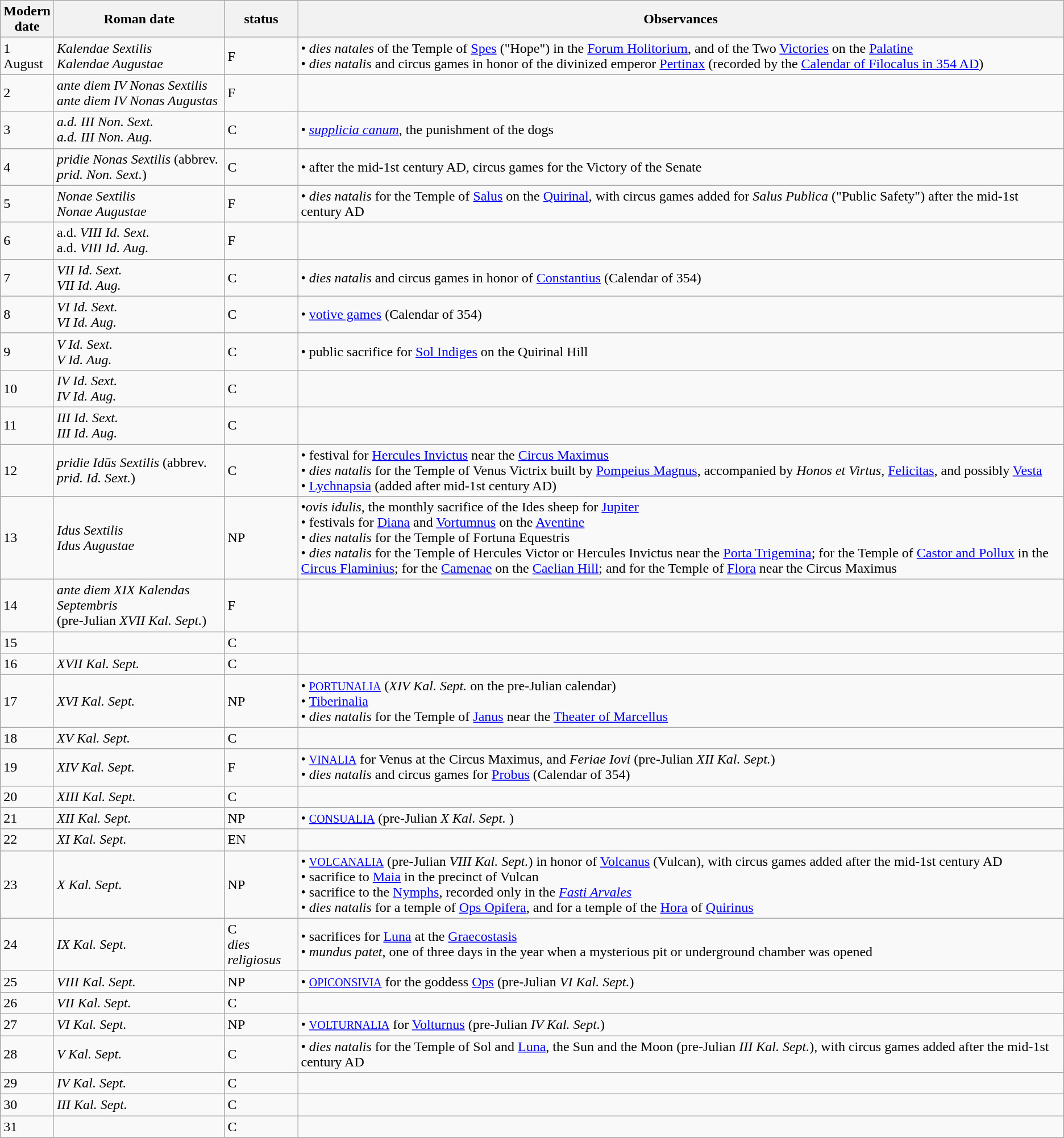<table class="wikitable">
<tr>
<th>Modern<br>date</th>
<th>Roman date</th>
<th>status</th>
<th>Observances</th>
</tr>
<tr>
<td>1<br>August</td>
<td><em>Kalendae Sextilis</em><br><em>Kalendae Augustae</em></td>
<td>F</td>
<td>• <em>dies natales</em> of the Temple of <a href='#'>Spes</a> ("Hope") in the <a href='#'>Forum Holitorium</a>, and of the Two <a href='#'>Victories</a> on the <a href='#'>Palatine</a><br>• <em>dies natalis</em> and circus games in honor of the divinized emperor <a href='#'>Pertinax</a> (recorded by the <a href='#'>Calendar of Filocalus in 354 AD</a>)</td>
</tr>
<tr>
<td>2</td>
<td><em>ante diem IV Nonas Sextilis</em><br><em>ante diem IV Nonas Augustas</em></td>
<td>F</td>
<td></td>
</tr>
<tr>
<td>3</td>
<td><em>a.d. III Non. Sext.</em><br><em>a.d. III Non. Aug.</em></td>
<td>C</td>
<td>• <em><a href='#'>supplicia canum</a></em>, the punishment of the dogs</td>
</tr>
<tr>
<td>4</td>
<td><em>pridie Nonas Sextilis</em> (abbrev. <em>prid. Non. Sext.</em>)<br></td>
<td>C</td>
<td>• after the mid-1st century AD, circus games for the Victory of the Senate</td>
</tr>
<tr>
<td>5</td>
<td><em>Nonae Sextilis</em><br><em>Nonae Augustae</em></td>
<td>F</td>
<td>• <em>dies natalis</em> for the Temple of <a href='#'>Salus</a> on the <a href='#'>Quirinal</a>, with circus games added for <em>Salus Publica</em> ("Public Safety") after the mid-1st century AD</td>
</tr>
<tr>
<td>6</td>
<td>a.d. <em>VIII Id. Sext.</em><br>a.d. <em>VIII Id. Aug.</em></td>
<td>F</td>
<td></td>
</tr>
<tr>
<td>7</td>
<td><em>VII Id. Sext.</em><br><em>VII Id. Aug.</em></td>
<td>C</td>
<td>• <em>dies natalis</em> and circus games in honor of <a href='#'>Constantius</a> (Calendar of 354)</td>
</tr>
<tr>
<td>8</td>
<td><em>VI Id. Sext.</em><br><em>VI Id. Aug.</em></td>
<td>C</td>
<td>• <a href='#'>votive games</a> (Calendar of 354)</td>
</tr>
<tr>
<td>9</td>
<td><em>V Id. Sext.</em><br><em>V Id. Aug.</em></td>
<td>C</td>
<td>• public sacrifice for <a href='#'>Sol Indiges</a> on the Quirinal Hill</td>
</tr>
<tr>
<td>10</td>
<td><em>IV Id. Sext.</em><br><em>IV Id. Aug.</em></td>
<td>C</td>
<td></td>
</tr>
<tr>
<td>11</td>
<td><em>III Id. Sext.</em><br><em>III Id. Aug.</em></td>
<td>C</td>
<td></td>
</tr>
<tr>
<td>12</td>
<td><em>pridie Idūs Sextilis</em> (abbrev. <em>prid. Id. Sext.</em>)<br></td>
<td>C</td>
<td>• festival for <a href='#'>Hercules Invictus</a> near the <a href='#'>Circus Maximus</a><br>• <em>dies natalis</em> for the Temple of Venus Victrix built by <a href='#'>Pompeius Magnus</a>, accompanied by <em>Honos et Virtus</em>, <a href='#'>Felicitas</a>, and possibly <a href='#'>Vesta</a><br>• <a href='#'>Lychnapsia</a> (added after mid-1st century AD)</td>
</tr>
<tr>
<td>13</td>
<td><em>Idus Sextilis</em><br><em>Idus Augustae</em></td>
<td>NP</td>
<td>•<em>ovis idulis</em>, the monthly sacrifice of the Ides sheep for <a href='#'>Jupiter</a><br>• festivals for <a href='#'>Diana</a> and <a href='#'>Vortumnus</a> on the <a href='#'>Aventine</a><br>• <em>dies natalis</em> for the Temple of Fortuna Equestris<br>• <em>dies natalis</em> for the Temple of Hercules Victor or Hercules Invictus near the <a href='#'>Porta Trigemina</a>; for the Temple of <a href='#'>Castor and Pollux</a> in the <a href='#'>Circus Flaminius</a>; for the <a href='#'>Camenae</a> on the <a href='#'>Caelian Hill</a>; and for the Temple of <a href='#'>Flora</a> near the Circus Maximus</td>
</tr>
<tr>
<td>14</td>
<td><em>ante diem XIX Kalendas Septembris</em><br>(pre-Julian <em>XVII Kal. Sept.</em>)</td>
<td>F</td>
<td></td>
</tr>
<tr>
<td>15</td>
<td></td>
<td>C</td>
<td></td>
</tr>
<tr>
<td>16</td>
<td><em>XVII Kal. Sept.</em></td>
<td>C</td>
<td></td>
</tr>
<tr>
<td>17</td>
<td><em>XVI Kal. Sept.</em></td>
<td>NP</td>
<td>• <small><a href='#'>PORTUNALIA</a></small> (<em>XIV Kal. Sept.</em> on the pre-Julian calendar)<br>• <a href='#'>Tiberinalia</a><br>• <em>dies natalis</em> for the Temple of <a href='#'>Janus</a> near the <a href='#'>Theater of Marcellus</a><br></td>
</tr>
<tr>
<td>18</td>
<td><em>XV Kal. Sept.</em></td>
<td>C</td>
<td></td>
</tr>
<tr>
<td>19</td>
<td><em>XIV Kal. Sept.</em></td>
<td>F</td>
<td>• <small><a href='#'>VINALIA</a></small> for Venus at the Circus Maximus, and <em>Feriae Iovi</em> (pre-Julian <em>XII Kal. Sept.</em>)<br>• <em>dies natalis</em> and circus games for <a href='#'>Probus</a> (Calendar of 354)</td>
</tr>
<tr>
<td>20</td>
<td><em>XIII Kal. Sept.</em></td>
<td>C</td>
<td></td>
</tr>
<tr>
<td>21</td>
<td><em>XII Kal. Sept.</em></td>
<td>NP</td>
<td>• <small><a href='#'>CONSUALIA</a></small> (pre-Julian <em>X Kal. Sept.</em> )</td>
</tr>
<tr>
<td>22</td>
<td><em>XI Kal. Sept.</em></td>
<td>EN</td>
<td></td>
</tr>
<tr>
<td>23</td>
<td><em>X Kal. Sept.</em></td>
<td>NP</td>
<td>• <small><a href='#'>VOLCANALIA</a></small> (pre-Julian <em>VIII Kal. Sept.</em>) in honor of <a href='#'>Volcanus</a> (Vulcan), with circus games added after the mid-1st century AD<br>• sacrifice to <a href='#'>Maia</a> in the precinct of Vulcan<br>• sacrifice to the <a href='#'>Nymphs</a>, recorded only in the <em><a href='#'>Fasti Arvales</a></em><br>• <em>dies natalis</em> for a temple of <a href='#'>Ops Opifera</a>, and for a temple of the <a href='#'>Hora</a> of <a href='#'>Quirinus</a></td>
</tr>
<tr>
<td>24</td>
<td><em>IX Kal. Sept.</em></td>
<td>C<br><em>dies religiosus</em></td>
<td>• sacrifices for <a href='#'>Luna</a> at the <a href='#'>Graecostasis</a><br>• <em>mundus patet</em>, one of three days in the year when a mysterious pit or underground chamber was opened</td>
</tr>
<tr>
<td>25</td>
<td><em>VIII Kal. Sept.</em></td>
<td>NP</td>
<td>• <small><a href='#'>OPICONSIVIA</a></small> for the goddess <a href='#'>Ops</a> (pre-Julian <em>VI Kal. Sept.</em>)</td>
</tr>
<tr>
<td>26</td>
<td><em>VII Kal. Sept.</em></td>
<td>C</td>
<td></td>
</tr>
<tr>
<td>27</td>
<td><em>VI Kal. Sept.</em></td>
<td>NP</td>
<td>• <small><a href='#'>VOLTURNALIA</a></small> for <a href='#'>Volturnus</a> (pre-Julian <em>IV Kal. Sept.</em>)</td>
</tr>
<tr>
<td>28</td>
<td><em>V Kal. Sept.</em></td>
<td>C</td>
<td>• <em>dies natalis</em> for the Temple of Sol and <a href='#'>Luna</a>, the Sun and the Moon (pre-Julian <em>III Kal. Sept.</em>), with circus games added after the mid-1st century AD</td>
</tr>
<tr>
<td>29</td>
<td><em>IV Kal. Sept.</em></td>
<td>C</td>
<td></td>
</tr>
<tr>
<td>30</td>
<td><em>III Kal. Sept.</em></td>
<td>C</td>
<td></td>
</tr>
<tr>
<td>31</td>
<td></td>
<td>C</td>
<td></td>
</tr>
<tr>
</tr>
</table>
